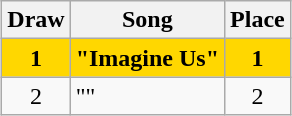<table class="sortable wikitable" style="margin: 1em auto 1em auto;">
<tr>
<th scope="col">Draw</th>
<th scope="col">Song</th>
<th scope="col">Place</th>
</tr>
<tr style="font-weight: bold; background: gold;">
<td align="center">1</td>
<td>"Imagine Us"</td>
<td align="center">1</td>
</tr>
<tr>
<td align="center">2</td>
<td>""</td>
<td align="center">2</td>
</tr>
</table>
